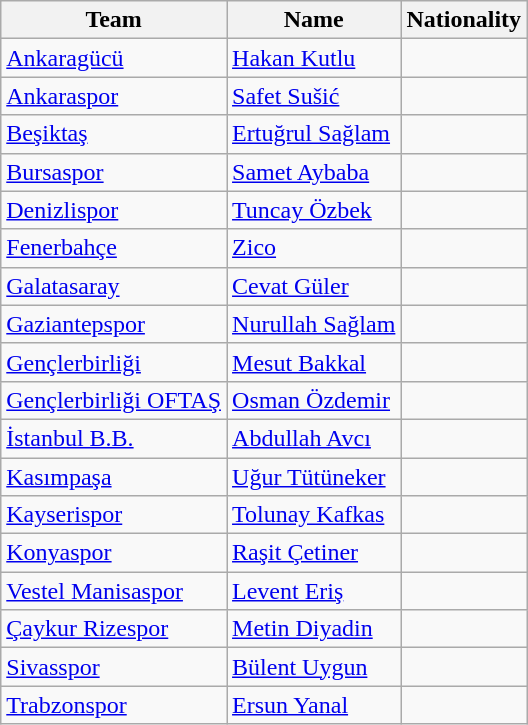<table class="wikitable">
<tr>
<th>Team</th>
<th>Name</th>
<th>Nationality</th>
</tr>
<tr>
<td><a href='#'>Ankaragücü</a></td>
<td><a href='#'>Hakan Kutlu</a></td>
<td></td>
</tr>
<tr>
<td><a href='#'>Ankaraspor</a></td>
<td><a href='#'>Safet Sušić</a></td>
<td></td>
</tr>
<tr>
<td><a href='#'>Beşiktaş</a></td>
<td><a href='#'>Ertuğrul Sağlam</a></td>
<td></td>
</tr>
<tr>
<td><a href='#'>Bursaspor</a></td>
<td><a href='#'>Samet Aybaba</a></td>
<td></td>
</tr>
<tr>
<td><a href='#'>Denizlispor</a></td>
<td><a href='#'>Tuncay Özbek</a></td>
<td></td>
</tr>
<tr>
<td><a href='#'>Fenerbahçe</a></td>
<td><a href='#'>Zico</a></td>
<td></td>
</tr>
<tr>
<td><a href='#'>Galatasaray</a></td>
<td><a href='#'>Cevat Güler</a></td>
<td></td>
</tr>
<tr>
<td><a href='#'>Gaziantepspor</a></td>
<td><a href='#'>Nurullah Sağlam</a></td>
<td></td>
</tr>
<tr>
<td><a href='#'>Gençlerbirliği</a></td>
<td><a href='#'>Mesut Bakkal</a></td>
<td></td>
</tr>
<tr>
<td><a href='#'>Gençlerbirliği OFTAŞ</a></td>
<td><a href='#'>Osman Özdemir</a></td>
<td></td>
</tr>
<tr>
<td><a href='#'>İstanbul B.B.</a></td>
<td><a href='#'>Abdullah Avcı</a></td>
<td></td>
</tr>
<tr>
<td><a href='#'>Kasımpaşa</a></td>
<td><a href='#'>Uğur Tütüneker</a></td>
<td></td>
</tr>
<tr>
<td><a href='#'>Kayserispor</a></td>
<td><a href='#'>Tolunay Kafkas</a></td>
<td></td>
</tr>
<tr>
<td><a href='#'>Konyaspor</a></td>
<td><a href='#'>Raşit Çetiner</a></td>
<td></td>
</tr>
<tr>
<td><a href='#'>Vestel Manisaspor</a></td>
<td><a href='#'>Levent Eriş</a></td>
<td></td>
</tr>
<tr>
<td><a href='#'>Çaykur Rizespor</a></td>
<td><a href='#'>Metin Diyadin</a></td>
<td></td>
</tr>
<tr>
<td><a href='#'>Sivasspor</a></td>
<td><a href='#'>Bülent Uygun</a></td>
<td></td>
</tr>
<tr>
<td><a href='#'>Trabzonspor</a></td>
<td><a href='#'>Ersun Yanal</a></td>
<td></td>
</tr>
</table>
